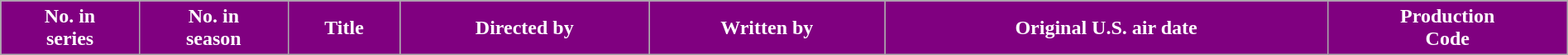<table class="wikitable plainrowheaders" width="100%" style="background:#FFFFFF">
<tr>
<th style="color: #FFFFFF; background-color: #800080;">No. in<br>series</th>
<th style="color: #FFFFFF; background-color: #800080;">No. in<br>season</th>
<th style="color: #FFFFFF; background-color: #800080;">Title</th>
<th style="color: #FFFFFF; background-color: #800080;">Directed by</th>
<th style="color: #FFFFFF; background-color: #800080;">Written by</th>
<th style="color: #FFFFFF; background-color: #800080;">Original U.S. air date</th>
<th style="color: #FFFFFF; background-color: #800080;">Production<br>Code<br>











</th>
</tr>
</table>
